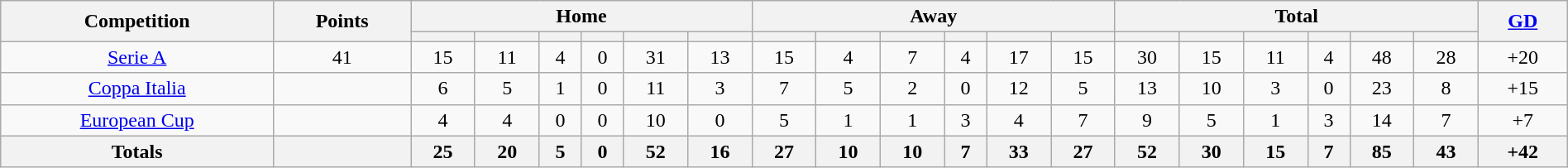<table class="wikitable" style="width:100%;margin:auto;clear:both;text-align:center;">
<tr>
<th rowspan="2">Competition</th>
<th rowspan="2">Points</th>
<th colspan="6">Home</th>
<th colspan="6">Away</th>
<th colspan="6">Total</th>
<th rowspan="2"><a href='#'>GD</a></th>
</tr>
<tr>
<th></th>
<th></th>
<th></th>
<th></th>
<th></th>
<th></th>
<th></th>
<th></th>
<th></th>
<th></th>
<th></th>
<th></th>
<th></th>
<th></th>
<th></th>
<th></th>
<th></th>
<th></th>
</tr>
<tr>
<td><a href='#'>Serie A</a></td>
<td>41</td>
<td>15</td>
<td>11</td>
<td>4</td>
<td>0</td>
<td>31</td>
<td>13</td>
<td>15</td>
<td>4</td>
<td>7</td>
<td>4</td>
<td>17</td>
<td>15</td>
<td>30</td>
<td>15</td>
<td>11</td>
<td>4</td>
<td>48</td>
<td>28</td>
<td>+20</td>
</tr>
<tr>
<td><a href='#'>Coppa Italia</a></td>
<td></td>
<td>6</td>
<td>5</td>
<td>1</td>
<td>0</td>
<td>11</td>
<td>3</td>
<td>7</td>
<td>5</td>
<td>2</td>
<td>0</td>
<td>12</td>
<td>5</td>
<td>13</td>
<td>10</td>
<td>3</td>
<td>0</td>
<td>23</td>
<td>8</td>
<td>+15</td>
</tr>
<tr>
<td><a href='#'>European Cup</a></td>
<td></td>
<td>4</td>
<td>4</td>
<td>0</td>
<td>0</td>
<td>10</td>
<td>0</td>
<td>5</td>
<td>1</td>
<td>1</td>
<td>3</td>
<td>4</td>
<td>7</td>
<td>9</td>
<td>5</td>
<td>1</td>
<td>3</td>
<td>14</td>
<td>7</td>
<td>+7</td>
</tr>
<tr>
<th>Totals</th>
<th></th>
<th>25</th>
<th>20</th>
<th>5</th>
<th>0</th>
<th>52</th>
<th>16</th>
<th>27</th>
<th>10</th>
<th>10</th>
<th>7</th>
<th>33</th>
<th>27</th>
<th>52</th>
<th>30</th>
<th>15</th>
<th>7</th>
<th>85</th>
<th>43</th>
<th>+42</th>
</tr>
</table>
